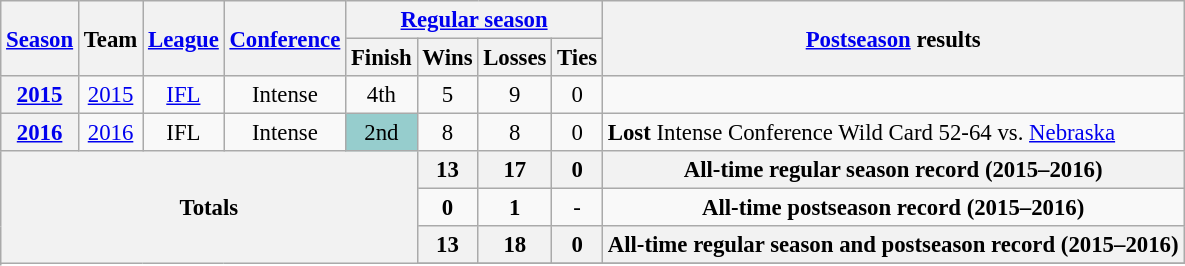<table class="wikitable" style="font-size: 95%;">
<tr>
<th rowspan="2"><a href='#'>Season</a></th>
<th rowspan="2">Team</th>
<th rowspan="2"><a href='#'>League</a></th>
<th rowspan="2"><a href='#'>Conference</a></th>
<th colspan="4"><a href='#'>Regular season</a></th>
<th rowspan="2"><a href='#'>Postseason</a> results</th>
</tr>
<tr>
<th>Finish</th>
<th>Wins</th>
<th>Losses</th>
<th>Ties</th>
</tr>
<tr background:#fcc;">
<th style="text-align:center;"><a href='#'>2015</a></th>
<td style="text-align:center;"><a href='#'>2015</a></td>
<td style="text-align:center;"><a href='#'>IFL</a></td>
<td style="text-align:center;">Intense</td>
<td style="text-align:center;">4th</td>
<td style="text-align:center;">5</td>
<td style="text-align:center;">9</td>
<td style="text-align:center;">0</td>
<td></td>
</tr>
<tr>
<th style="text-align:center;"><a href='#'>2016</a></th>
<td style="text-align:center;"><a href='#'>2016</a></td>
<td style="text-align:center;">IFL</td>
<td style="text-align:center;">Intense</td>
<td style="text-align:center;background:#96cdcd;">2nd</td>
<td style="text-align:center;">8</td>
<td style="text-align:center;">8</td>
<td style="text-align:center;">0</td>
<td><strong>Lost</strong> Intense Conference Wild Card 52-64 vs. <a href='#'>Nebraska</a></td>
</tr>
<tr>
<th style="text-align:center;" rowspan="5" colspan="5">Totals</th>
<th style="text-align:center;"><strong>13</strong></th>
<th style="text-align:center;"><strong>17</strong></th>
<th style="text-align:center;"><strong>0</strong></th>
<th style="text-align:center;" colspan="3"><strong>All-time regular season record (2015–2016)</strong></th>
</tr>
<tr style="text-align:center;">
<td><strong>0</strong></td>
<td><strong>1</strong></td>
<td>-</td>
<td colspan="3"><strong>All-time postseason record (2015–2016)</strong></td>
</tr>
<tr>
<th style="text-align:center;"><strong>13</strong></th>
<th style="text-align:center;"><strong>18</strong></th>
<th style="text-align:center;"><strong>0</strong></th>
<th style="text-align:center;" colspan="3"><strong>All-time regular season and postseason record (2015–2016)</strong></th>
</tr>
<tr>
</tr>
</table>
